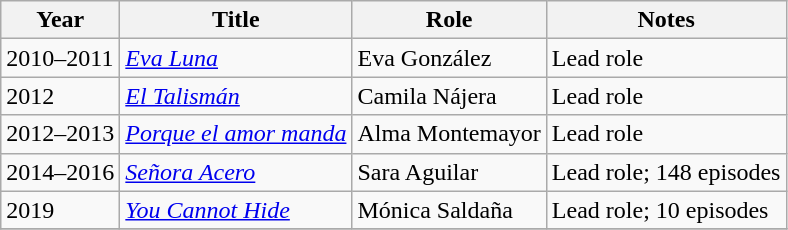<table class="wikitable sortable">
<tr>
<th>Year</th>
<th>Title</th>
<th>Role</th>
<th>Notes</th>
</tr>
<tr>
<td>2010–2011</td>
<td><em><a href='#'>Eva Luna</a></em></td>
<td>Eva González</td>
<td>Lead role</td>
</tr>
<tr>
<td>2012</td>
<td><em><a href='#'>El Talismán</a></em></td>
<td>Camila Nájera</td>
<td>Lead role</td>
</tr>
<tr>
<td>2012–2013</td>
<td><em><a href='#'>Porque el amor manda</a></em></td>
<td>Alma Montemayor</td>
<td>Lead role</td>
</tr>
<tr>
<td>2014–2016</td>
<td><em><a href='#'>Señora Acero</a></em></td>
<td>Sara Aguilar</td>
<td>Lead role; 148 episodes</td>
</tr>
<tr>
<td>2019</td>
<td><em><a href='#'>You Cannot Hide</a></em></td>
<td>Mónica Saldaña</td>
<td>Lead role; 10 episodes</td>
</tr>
<tr>
</tr>
</table>
